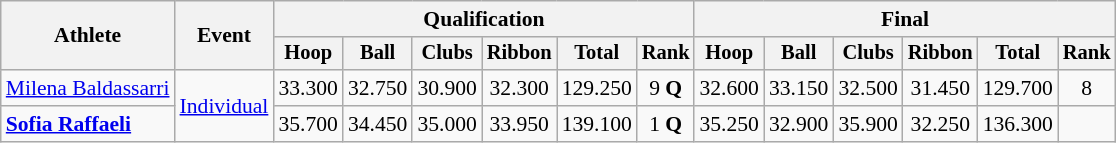<table class=wikitable style="font-size:90%">
<tr>
<th rowspan=2>Athlete</th>
<th rowspan=2>Event</th>
<th colspan=6>Qualification</th>
<th colspan=6>Final</th>
</tr>
<tr style="font-size:95%">
<th>Hoop</th>
<th>Ball</th>
<th>Clubs</th>
<th>Ribbon</th>
<th>Total</th>
<th>Rank</th>
<th>Hoop</th>
<th>Ball</th>
<th>Clubs</th>
<th>Ribbon</th>
<th>Total</th>
<th>Rank</th>
</tr>
<tr align=center>
<td align=left><a href='#'>Milena Baldassarri</a></td>
<td align=left rowspan=2><a href='#'>Individual</a></td>
<td>33.300</td>
<td>32.750</td>
<td>30.900</td>
<td>32.300</td>
<td>129.250</td>
<td>9 <strong>Q</strong></td>
<td>32.600</td>
<td>33.150</td>
<td>32.500</td>
<td>31.450</td>
<td>129.700</td>
<td>8</td>
</tr>
<tr align=center>
<td align=left><strong><a href='#'>Sofia Raffaeli</a></strong></td>
<td>35.700</td>
<td>34.450</td>
<td>35.000</td>
<td>33.950</td>
<td>139.100</td>
<td>1 <strong>Q</strong></td>
<td>35.250</td>
<td>32.900</td>
<td>35.900</td>
<td>32.250</td>
<td>136.300</td>
<td></td>
</tr>
</table>
